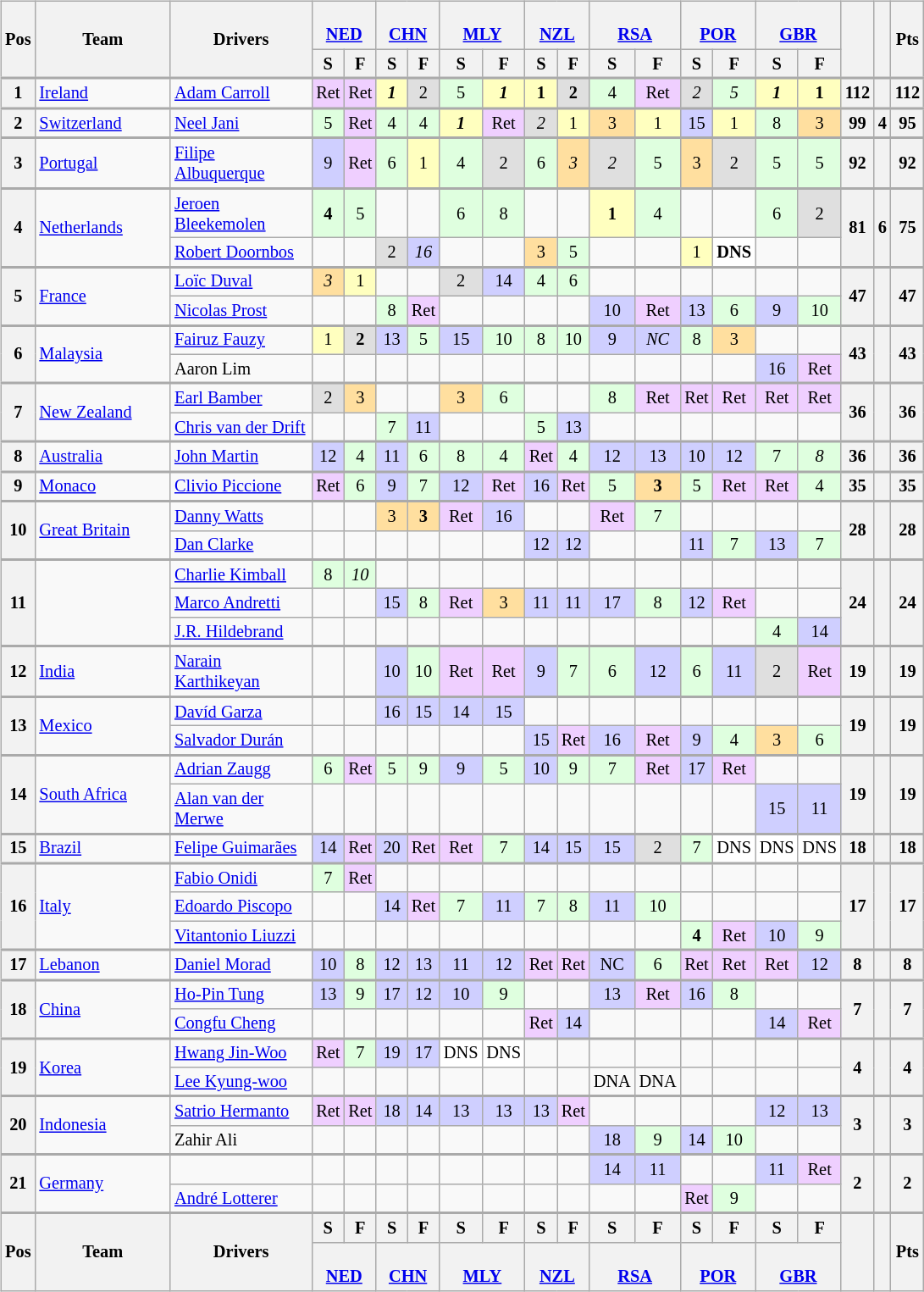<table>
<tr>
<td valign="top"><br><table class="wikitable" style="text-align:center; font-size: 85%">
<tr>
<th valign="middle" rowspan="2">Pos</th>
<th width=100 valign="middle" rowspan="2">Team</th>
<th width=105 valign="middle" rowspan="2">Drivers</th>
<th colspan="2"><br><a href='#'>NED</a></th>
<th colspan="2"><br><a href='#'>CHN</a></th>
<th colspan="2"><br><a href='#'>MLY</a></th>
<th colspan="2"><br><a href='#'>NZL</a></th>
<th colspan="2"><br><a href='#'>RSA</a></th>
<th colspan="2"><br><a href='#'>POR</a></th>
<th colspan="2"><br><a href='#'>GBR</a></th>
<th valign="middle" rowspan="2"></th>
<th valign="middle" rowspan="2"></th>
<th valign="middle" rowspan="2">Pts</th>
</tr>
<tr>
<th width=18>S</th>
<th width=18>F</th>
<th width=18>S</th>
<th width=18>F</th>
<th width=18>S</th>
<th width=18>F</th>
<th width=18>S</th>
<th width=18>F</th>
<th width=18>S</th>
<th width=18>F</th>
<th width=18>S</th>
<th width=18>F</th>
<th width=18>S</th>
<th width=18>F</th>
</tr>
<tr style="border-top:2px solid #aaaaaa">
<th>1</th>
<td align=left> <a href='#'>Ireland</a></td>
<td align=left><a href='#'>Adam Carroll</a></td>
<td style="background:#EFCFFF;">Ret</td>
<td style="background:#EFCFFF;">Ret</td>
<td style="background:#FFFFBF;"><strong><em>1</em></strong></td>
<td style="background:#DFDFDF;">2</td>
<td style="background:#DFFFDF;">5</td>
<td style="background:#FFFFBF;"><strong><em>1</em></strong></td>
<td style="background:#FFFFBF;"><strong>1</strong></td>
<td style="background:#DFDFDF;"><strong>2</strong></td>
<td style="background:#DFFFDF;">4</td>
<td style="background:#EFCFFF;">Ret</td>
<td style="background:#DFDFDF;"><em>2</em></td>
<td style="background:#DFFFDF;"><em>5</em></td>
<td style="background:#FFFFBF;"><strong><em>1</em></strong></td>
<td style="background:#FFFFBF;"><strong>1</strong></td>
<th>112</th>
<th></th>
<th>112</th>
</tr>
<tr style="border-top:2px solid #aaaaaa">
<th>2</th>
<td align=left> <a href='#'>Switzerland</a></td>
<td align=left><a href='#'>Neel Jani</a></td>
<td style="background:#DFFFDF;">5</td>
<td style="background:#EFCFFF;">Ret</td>
<td style="background:#DFFFDF;">4</td>
<td style="background:#DFFFDF;">4</td>
<td style="background:#FFFFBF;"><strong><em>1</em></strong></td>
<td style="background:#EFCFFF;">Ret</td>
<td style="background:#DFDFDF;"><em>2</em></td>
<td style="background:#FFFFBF;">1</td>
<td style="background:#FFDF9F;">3</td>
<td style="background:#FFFFBF;">1</td>
<td style="background:#CFCFFF;">15</td>
<td style="background:#FFFFBF;">1</td>
<td style="background:#DFFFDF;">8</td>
<td style="background:#FFDF9F;">3</td>
<th>99</th>
<th>4</th>
<th>95</th>
</tr>
<tr style="border-top:2px solid #aaaaaa">
<th>3</th>
<td align=left> <a href='#'>Portugal</a></td>
<td align=left><a href='#'>Filipe Albuquerque</a></td>
<td style="background:#CFCFFF;">9</td>
<td style="background:#EFCFFF;">Ret</td>
<td style="background:#DFFFDF;">6</td>
<td style="background:#FFFFBF;">1</td>
<td style="background:#DFFFDF;">4</td>
<td style="background:#DFDFDF;">2</td>
<td style="background:#DFFFDF;">6</td>
<td style="background:#FFDF9F;"><em>3</em></td>
<td style="background:#DFDFDF;"><em>2</em></td>
<td style="background:#DFFFDF;">5</td>
<td style="background:#FFDF9F;">3</td>
<td style="background:#DFDFDF;">2</td>
<td style="background:#DFFFDF;">5</td>
<td style="background:#DFFFDF;">5</td>
<th>92</th>
<th></th>
<th>92</th>
</tr>
<tr style="border-top:2px solid #aaaaaa">
<th rowspan=2>4</th>
<td align=left rowspan=2> <a href='#'>Netherlands</a></td>
<td align=left><a href='#'>Jeroen Bleekemolen</a></td>
<td style="background:#DFFFDF;"><strong>4</strong></td>
<td style="background:#DFFFDF;">5</td>
<td></td>
<td></td>
<td style="background:#DFFFDF;">6</td>
<td style="background:#DFFFDF;">8</td>
<td></td>
<td></td>
<td style="background:#FFFFBF;"><strong>1</strong></td>
<td style="background:#DFFFDF;">4</td>
<td></td>
<td></td>
<td style="background:#DFFFDF;">6</td>
<td style="background:#DFDFDF;">2</td>
<th rowspan=2>81</th>
<th rowspan=2>6</th>
<th rowspan=2>75</th>
</tr>
<tr>
<td align=left><a href='#'>Robert Doornbos</a></td>
<td></td>
<td></td>
<td style="background:#DFDFDF;">2</td>
<td style="background:#CFCFFF;"><em>16</em></td>
<td></td>
<td></td>
<td style="background:#FFDF9F;">3</td>
<td style="background:#DFFFDF;">5</td>
<td></td>
<td></td>
<td style="background:#FFFFBF;">1</td>
<td style="background:#FFFFFF;"><strong>DNS</strong></td>
<td></td>
<td></td>
</tr>
<tr style="border-top:2px solid #aaaaaa">
<th rowspan=2>5</th>
<td align=left rowspan=2> <a href='#'>France</a></td>
<td align=left><a href='#'>Loïc Duval</a></td>
<td style="background:#FFDF9F;"><em>3</em></td>
<td style="background:#FFFFBF;">1</td>
<td></td>
<td></td>
<td style="background:#DFDFDF;">2</td>
<td style="background:#CFCFFF;">14</td>
<td style="background:#DFFFDF;">4</td>
<td style="background:#DFFFDF;">6</td>
<td></td>
<td></td>
<td></td>
<td></td>
<td></td>
<td></td>
<th rowspan=2>47</th>
<th rowspan=2></th>
<th rowspan=2>47</th>
</tr>
<tr>
<td align=left><a href='#'>Nicolas Prost</a></td>
<td></td>
<td></td>
<td style="background:#DFFFDF;">8</td>
<td style="background:#EFCFFF;">Ret</td>
<td></td>
<td></td>
<td></td>
<td></td>
<td style="background:#CFCFFF;">10</td>
<td style="background:#EFCFFF;">Ret</td>
<td style="background:#CFCFFF;">13</td>
<td style="background:#DFFFDF;">6</td>
<td style="background:#CFCFFF;">9</td>
<td style="background:#DFFFDF;">10</td>
</tr>
<tr style="border-top:2px solid #aaaaaa">
<th rowspan=2>6</th>
<td align=left rowspan=2> <a href='#'>Malaysia</a></td>
<td align=left><a href='#'>Fairuz Fauzy</a></td>
<td style="background:#FFFFBF;">1</td>
<td style="background:#DFDFDF;"><strong>2</strong></td>
<td style="background:#CFCFFF;">13</td>
<td style="background:#DFFFDF;">5</td>
<td style="background:#CFCFFF;">15</td>
<td style="background:#DFFFDF;">10</td>
<td style="background:#DFFFDF;">8</td>
<td style="background:#DFFFDF;">10</td>
<td style="background:#CFCFFF;">9</td>
<td style="background:#CFCFFF;"><em>NC</em></td>
<td style="background:#DFFFDF;">8</td>
<td style="background:#FFDF9F;">3</td>
<td></td>
<td></td>
<th rowspan=2>43</th>
<th rowspan=2></th>
<th rowspan=2>43</th>
</tr>
<tr>
<td align=left>Aaron Lim</td>
<td></td>
<td></td>
<td></td>
<td></td>
<td></td>
<td></td>
<td></td>
<td></td>
<td></td>
<td></td>
<td></td>
<td></td>
<td style="background:#CFCFFF;">16</td>
<td style="background:#EFCFFF;">Ret</td>
</tr>
<tr style="border-top:2px solid #aaaaaa">
<th rowspan=2>7</th>
<td align=left rowspan=2> <a href='#'>New Zealand</a></td>
<td align=left><a href='#'>Earl Bamber</a></td>
<td style="background:#DFDFDF;">2</td>
<td style="background:#FFDF9F;">3</td>
<td></td>
<td></td>
<td style="background:#FFDF9F;">3</td>
<td style="background:#DFFFDF;">6</td>
<td></td>
<td></td>
<td style="background:#DFFFDF;">8</td>
<td style="background:#EFCFFF;">Ret</td>
<td style="background:#EFCFFF;">Ret</td>
<td style="background:#EFCFFF;">Ret</td>
<td style="background:#EFCFFF;">Ret</td>
<td style="background:#EFCFFF;">Ret</td>
<th rowspan=2>36</th>
<th rowspan=2></th>
<th rowspan=2>36</th>
</tr>
<tr>
<td align=left><a href='#'>Chris van der Drift</a></td>
<td></td>
<td></td>
<td style="background:#DFFFDF;">7</td>
<td style="background:#CFCFFF;">11</td>
<td></td>
<td></td>
<td style="background:#DFFFDF;">5</td>
<td style="background:#CFCFFF;">13</td>
<td></td>
<td></td>
<td></td>
<td></td>
<td></td>
<td></td>
</tr>
<tr style="border-top:2px solid #aaaaaa">
<th>8</th>
<td align=left> <a href='#'>Australia</a></td>
<td align=left><a href='#'>John Martin</a></td>
<td style="background:#CFCFFF;">12</td>
<td style="background:#DFFFDF;">4</td>
<td style="background:#CFCFFF;">11</td>
<td style="background:#DFFFDF;">6</td>
<td style="background:#DFFFDF;">8</td>
<td style="background:#DFFFDF;">4</td>
<td style="background:#EFCFFF;">Ret</td>
<td style="background:#DFFFDF;">4</td>
<td style="background:#CFCFFF;">12</td>
<td style="background:#CFCFFF;">13</td>
<td style="background:#CFCFFF;">10</td>
<td style="background:#CFCFFF;">12</td>
<td style="background:#DFFFDF;">7</td>
<td style="background:#DFFFDF;"><em>8</em></td>
<th>36</th>
<th></th>
<th>36</th>
</tr>
<tr style="border-top:2px solid #aaaaaa">
<th>9</th>
<td align=left> <a href='#'>Monaco</a></td>
<td align=left><a href='#'>Clivio Piccione</a></td>
<td style="background:#EFCFFF;">Ret</td>
<td style="background:#DFFFDF;">6</td>
<td style="background:#CFCFFF;">9</td>
<td style="background:#DFFFDF;">7</td>
<td style="background:#CFCFFF;">12</td>
<td style="background:#EFCFFF;">Ret</td>
<td style="background:#CFCFFF;">16</td>
<td style="background:#EFCFFF;">Ret</td>
<td style="background:#DFFFDF;">5</td>
<td style="background:#FFDF9F;"><strong>3</strong></td>
<td style="background:#DFFFDF;">5</td>
<td style="background:#EFCFFF;">Ret</td>
<td style="background:#EFCFFF;">Ret</td>
<td style="background:#DFFFDF;">4</td>
<th>35</th>
<th></th>
<th>35</th>
</tr>
<tr style="border-top:2px solid #aaaaaa">
<th rowspan=2>10</th>
<td align=left rowspan=2> <a href='#'>Great Britain</a></td>
<td align=left><a href='#'>Danny Watts</a></td>
<td></td>
<td></td>
<td style="background:#FFDF9F;">3</td>
<td style="background:#FFDF9F;"><strong>3</strong></td>
<td style="background:#EFCFFF;">Ret</td>
<td style="background:#CFCFFF;">16</td>
<td></td>
<td></td>
<td style="background:#EFCFFF;">Ret</td>
<td style="background:#DFFFDF;">7</td>
<td></td>
<td></td>
<td></td>
<td></td>
<th rowspan=2>28</th>
<th rowspan=2></th>
<th rowspan=2>28</th>
</tr>
<tr>
<td align=left><a href='#'>Dan Clarke</a></td>
<td></td>
<td></td>
<td></td>
<td></td>
<td></td>
<td></td>
<td style="background:#CFCFFF;">12</td>
<td style="background:#CFCFFF;">12</td>
<td></td>
<td></td>
<td style="background:#CFCFFF;">11</td>
<td style="background:#DFFFDF;">7</td>
<td style="background:#CFCFFF;">13</td>
<td style="background:#DFFFDF;">7</td>
</tr>
<tr style="border-top:2px solid #aaaaaa">
<th rowspan=3>11</th>
<td align=left rowspan=3></td>
<td align=left><a href='#'>Charlie Kimball</a></td>
<td style="background:#DFFFDF;">8</td>
<td style="background:#DFFFDF;"><em>10</em></td>
<td></td>
<td></td>
<td></td>
<td></td>
<td></td>
<td></td>
<td></td>
<td></td>
<td></td>
<td></td>
<td></td>
<td></td>
<th rowspan=3>24</th>
<th rowspan=3></th>
<th rowspan=3>24</th>
</tr>
<tr>
<td align=left><a href='#'>Marco Andretti</a></td>
<td></td>
<td></td>
<td style="background:#CFCFFF;">15</td>
<td style="background:#DFFFDF;">8</td>
<td style="background:#EFCFFF;">Ret</td>
<td style="background:#FFDF9F;">3</td>
<td style="background:#CFCFFF;">11</td>
<td style="background:#CFCFFF;">11</td>
<td style="background:#CFCFFF;">17</td>
<td style="background:#DFFFDF;">8</td>
<td style="background:#CFCFFF;">12</td>
<td style="background:#EFCFFF;">Ret</td>
<td></td>
<td></td>
</tr>
<tr>
<td align=left><a href='#'>J.R. Hildebrand</a></td>
<td></td>
<td></td>
<td></td>
<td></td>
<td></td>
<td></td>
<td></td>
<td></td>
<td></td>
<td></td>
<td></td>
<td></td>
<td style="background:#DFFFDF;">4</td>
<td style="background:#CFCFFF;">14</td>
</tr>
<tr style="border-top:2px solid #aaaaaa">
<th>12</th>
<td align=left> <a href='#'>India</a></td>
<td align=left><a href='#'>Narain Karthikeyan</a></td>
<td></td>
<td></td>
<td style="background:#CFCFFF;">10</td>
<td style="background:#DFFFDF;">10</td>
<td style="background:#EFCFFF;">Ret</td>
<td style="background:#EFCFFF;">Ret</td>
<td style="background:#CFCFFF;">9</td>
<td style="background:#DFFFDF;">7</td>
<td style="background:#DFFFDF;">6</td>
<td style="background:#CFCFFF;">12</td>
<td style="background:#DFFFDF;">6</td>
<td style="background:#CFCFFF;">11</td>
<td style="background:#DFDFDF;">2</td>
<td style="background:#EFCFFF;">Ret</td>
<th>19</th>
<th></th>
<th>19</th>
</tr>
<tr style="border-top:2px solid #aaaaaa">
<th rowspan=2>13</th>
<td align=left rowspan=2> <a href='#'>Mexico</a></td>
<td align=left><a href='#'>Davíd Garza</a></td>
<td></td>
<td></td>
<td style="background:#CFCFFF;">16</td>
<td style="background:#CFCFFF;">15</td>
<td style="background:#CFCFFF;">14</td>
<td style="background:#CFCFFF;">15</td>
<td></td>
<td></td>
<td></td>
<td></td>
<td></td>
<td></td>
<td></td>
<td></td>
<th rowspan=2>19</th>
<th rowspan=2></th>
<th rowspan=2>19</th>
</tr>
<tr>
<td align=left><a href='#'>Salvador Durán</a></td>
<td></td>
<td></td>
<td></td>
<td></td>
<td></td>
<td></td>
<td style="background:#CFCFFF;">15</td>
<td style="background:#EFCFFF;">Ret</td>
<td style="background:#CFCFFF;">16</td>
<td style="background:#EFCFFF;">Ret</td>
<td style="background:#CFCFFF;">9</td>
<td style="background:#DFFFDF;">4</td>
<td style="background:#FFDF9F;">3</td>
<td style="background:#DFFFDF;">6</td>
</tr>
<tr style="border-top:2px solid #aaaaaa">
<th rowspan=2>14</th>
<td align=left rowspan=2> <a href='#'>South Africa</a></td>
<td align=left><a href='#'>Adrian Zaugg</a></td>
<td style="background:#DFFFDF;">6</td>
<td style="background:#EFCFFF;">Ret</td>
<td style="background:#DFFFDF;">5</td>
<td style="background:#DFFFDF;">9</td>
<td style="background:#CFCFFF;">9</td>
<td style="background:#DFFFDF;">5</td>
<td style="background:#CFCFFF;">10</td>
<td style="background:#DFFFDF;">9</td>
<td style="background:#DFFFDF;">7</td>
<td style="background:#EFCFFF;">Ret</td>
<td style="background:#CFCFFF;">17</td>
<td style="background:#EFCFFF;">Ret</td>
<td></td>
<td></td>
<th rowspan=2>19</th>
<th rowspan=2></th>
<th rowspan=2>19</th>
</tr>
<tr>
<td align=left><a href='#'>Alan van der Merwe</a></td>
<td></td>
<td></td>
<td></td>
<td></td>
<td></td>
<td></td>
<td></td>
<td></td>
<td></td>
<td></td>
<td></td>
<td></td>
<td style="background:#CFCFFF;">15</td>
<td style="background:#CFCFFF;">11</td>
</tr>
<tr style="border-top:2px solid #aaaaaa">
<th>15</th>
<td align=left> <a href='#'>Brazil</a></td>
<td align=left><a href='#'>Felipe Guimarães</a></td>
<td style="background:#CFCFFF;">14</td>
<td style="background:#EFCFFF;">Ret</td>
<td style="background:#CFCFFF;">20</td>
<td style="background:#EFCFFF;">Ret</td>
<td style="background:#EFCFFF;">Ret</td>
<td style="background:#DFFFDF;">7</td>
<td style="background:#CFCFFF;">14</td>
<td style="background:#CFCFFF;">15</td>
<td style="background:#CFCFFF;">15</td>
<td style="background:#DFDFDF;">2</td>
<td style="background:#DFFFDF;">7</td>
<td style="background:#FFFFFF;">DNS</td>
<td style="background:#FFFFFF;">DNS</td>
<td style="background:#FFFFFF;">DNS</td>
<th>18</th>
<th></th>
<th>18</th>
</tr>
<tr style="border-top:2px solid #aaaaaa">
<th rowspan=3>16</th>
<td align=left rowspan=3> <a href='#'>Italy</a></td>
<td align=left><a href='#'>Fabio Onidi</a></td>
<td style="background:#DFFFDF;">7</td>
<td style="background:#EFCFFF;">Ret</td>
<td></td>
<td></td>
<td></td>
<td></td>
<td></td>
<td></td>
<td></td>
<td></td>
<td></td>
<td></td>
<td></td>
<td></td>
<th rowspan=3>17</th>
<th rowspan=3></th>
<th rowspan=3>17</th>
</tr>
<tr>
<td align=left><a href='#'>Edoardo Piscopo</a></td>
<td></td>
<td></td>
<td style="background:#CFCFFF;">14</td>
<td style="background:#EFCFFF;">Ret</td>
<td style="background:#DFFFDF;">7</td>
<td style="background:#CFCFFF;">11</td>
<td style="background:#DFFFDF;">7</td>
<td style="background:#DFFFDF;">8</td>
<td style="background:#CFCFFF;">11</td>
<td style="background:#DFFFDF;">10</td>
<td></td>
<td></td>
<td></td>
<td></td>
</tr>
<tr>
<td align=left><a href='#'>Vitantonio Liuzzi</a></td>
<td></td>
<td></td>
<td></td>
<td></td>
<td></td>
<td></td>
<td></td>
<td></td>
<td></td>
<td></td>
<td style="background:#DFFFDF;"><strong>4</strong></td>
<td style="background:#EFCFFF;">Ret</td>
<td style="background:#CFCFFF;">10</td>
<td style="background:#DFFFDF;">9</td>
</tr>
<tr style="border-top:2px solid #aaaaaa">
<th>17</th>
<td align=left> <a href='#'>Lebanon</a></td>
<td align=left> <a href='#'>Daniel Morad</a></td>
<td style="background:#CFCFFF;">10</td>
<td style="background:#DFFFDF;">8</td>
<td style="background:#CFCFFF;">12</td>
<td style="background:#CFCFFF;">13</td>
<td style="background:#CFCFFF;">11</td>
<td style="background:#CFCFFF;">12</td>
<td style="background:#EFCFFF;">Ret</td>
<td style="background:#EFCFFF;">Ret</td>
<td style="background:#CFCFFF;">NC</td>
<td style="background:#DFFFDF;">6</td>
<td style="background:#EFCFFF;">Ret</td>
<td style="background:#EFCFFF;">Ret</td>
<td style="background:#EFCFFF;">Ret</td>
<td style="background:#CFCFFF;">12</td>
<th>8</th>
<th></th>
<th>8</th>
</tr>
<tr style="border-top:2px solid #aaaaaa">
<th rowspan=2>18</th>
<td align=left rowspan=2> <a href='#'>China</a></td>
<td align=left><a href='#'>Ho-Pin Tung</a></td>
<td style="background:#CFCFFF;">13</td>
<td style="background:#DFFFDF;">9</td>
<td style="background:#CFCFFF;">17</td>
<td style="background:#CFCFFF;">12</td>
<td style="background:#CFCFFF;">10</td>
<td style="background:#DFFFDF;">9</td>
<td></td>
<td></td>
<td style="background:#CFCFFF;">13</td>
<td style="background:#EFCFFF;">Ret</td>
<td style="background:#CFCFFF;">16</td>
<td style="background:#DFFFDF;">8</td>
<td></td>
<td></td>
<th rowspan=2>7</th>
<th rowspan=2></th>
<th rowspan=2>7</th>
</tr>
<tr>
<td align=left><a href='#'>Congfu Cheng</a></td>
<td></td>
<td></td>
<td></td>
<td></td>
<td></td>
<td></td>
<td style="background:#EFCFFF;">Ret</td>
<td style="background:#CFCFFF;">14</td>
<td></td>
<td></td>
<td></td>
<td></td>
<td style="background:#CFCFFF;">14</td>
<td style="background:#EFCFFF;">Ret</td>
</tr>
<tr style="border-top:2px solid #aaaaaa">
<th rowspan=2>19</th>
<td rowspan=2 align=left> <a href='#'>Korea</a></td>
<td align=left><a href='#'>Hwang Jin-Woo</a></td>
<td style="background:#EFCFFF;">Ret</td>
<td style="background:#DFFFDF;">7</td>
<td style="background:#CFCFFF;">19</td>
<td style="background:#CFCFFF;">17</td>
<td style="background:#FFFFFF;">DNS</td>
<td style="background:#FFFFFF;">DNS</td>
<td></td>
<td></td>
<td></td>
<td></td>
<td></td>
<td></td>
<td></td>
<td></td>
<th rowspan=2>4</th>
<th rowspan=2></th>
<th rowspan=2>4</th>
</tr>
<tr>
<td align=left><a href='#'>Lee Kyung-woo</a></td>
<td></td>
<td></td>
<td></td>
<td></td>
<td></td>
<td></td>
<td></td>
<td></td>
<td>DNA</td>
<td>DNA</td>
<td></td>
<td></td>
<td></td>
<td></td>
</tr>
<tr style="border-top:2px solid #aaaaaa">
<th rowspan=2>20</th>
<td align=left rowspan=2> <a href='#'>Indonesia</a></td>
<td align=left><a href='#'>Satrio Hermanto</a></td>
<td style="background:#EFCFFF;">Ret</td>
<td style="background:#EFCFFF;">Ret</td>
<td style="background:#CFCFFF;">18</td>
<td style="background:#CFCFFF;">14</td>
<td style="background:#CFCFFF;">13</td>
<td style="background:#CFCFFF;">13</td>
<td style="background:#CFCFFF;">13</td>
<td style="background:#EFCFFF;">Ret</td>
<td></td>
<td></td>
<td></td>
<td></td>
<td style="background:#CFCFFF;">12</td>
<td style="background:#CFCFFF;">13</td>
<th rowspan=2>3</th>
<th rowspan=2></th>
<th rowspan=2>3</th>
</tr>
<tr>
<td align=left>Zahir Ali</td>
<td></td>
<td></td>
<td></td>
<td></td>
<td></td>
<td></td>
<td></td>
<td></td>
<td style="background:#CFCFFF;">18</td>
<td style="background:#DFFFDF;">9</td>
<td style="background:#CFCFFF;">14</td>
<td style="background:#DFFFDF;">10</td>
<td></td>
<td></td>
</tr>
<tr style="border-top:2px solid #aaaaaa">
<th rowspan=2>21</th>
<td align=left rowspan=2> <a href='#'>Germany</a></td>
<td align=left></td>
<td></td>
<td></td>
<td></td>
<td></td>
<td></td>
<td></td>
<td></td>
<td></td>
<td style="background:#CFCFFF;">14</td>
<td style="background:#CFCFFF;">11</td>
<td></td>
<td></td>
<td style="background:#CFCFFF;">11</td>
<td style="background:#EFCFFF;">Ret</td>
<th rowspan=2>2</th>
<th rowspan=2></th>
<th rowspan=2>2</th>
</tr>
<tr>
<td align=left><a href='#'>André Lotterer</a></td>
<td></td>
<td></td>
<td></td>
<td></td>
<td></td>
<td></td>
<td></td>
<td></td>
<td></td>
<td></td>
<td style="background:#EFCFFF;">Ret</td>
<td style="background:#DFFFDF;">9</td>
<td></td>
<td></td>
</tr>
<tr style="border-top:2px solid #aaaaaa">
<th valign="middle" rowspan="2">Pos</th>
<th valign="middle" rowspan="2">Team</th>
<th valign="middle" rowspan="2">Drivers</th>
<th width=18>S</th>
<th width=18>F</th>
<th width=18>S</th>
<th width=18>F</th>
<th width=18>S</th>
<th width=18>F</th>
<th width=18>S</th>
<th width=18>F</th>
<th width=18>S</th>
<th width=18>F</th>
<th width=18>S</th>
<th width=18>F</th>
<th width=18>S</th>
<th width=18>F</th>
<th valign="middle" rowspan="2"></th>
<th valign="middle" rowspan="2"></th>
<th valign="middle" rowspan="2">Pts</th>
</tr>
<tr>
<th colspan="2"><br><a href='#'>NED</a></th>
<th colspan="2"><br><a href='#'>CHN</a></th>
<th colspan="2"><br><a href='#'>MLY</a></th>
<th colspan="2"><br><a href='#'>NZL</a></th>
<th colspan="2"><br><a href='#'>RSA</a></th>
<th colspan="2"><br><a href='#'>POR</a></th>
<th colspan="2"><br><a href='#'>GBR</a></th>
</tr>
</table>
</td>
<td valign="top"><br></td>
</tr>
</table>
